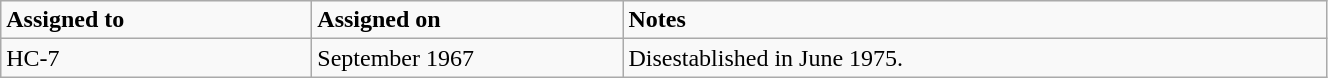<table class="wikitable" style="width: 70%;">
<tr>
<td style="width: 200px;"><strong>Assigned to</strong></td>
<td style="width: 200px;"><strong>Assigned on</strong></td>
<td><strong>Notes</strong></td>
</tr>
<tr>
<td>HC-7</td>
<td>September 1967</td>
<td>Disestablished in June 1975.</td>
</tr>
</table>
